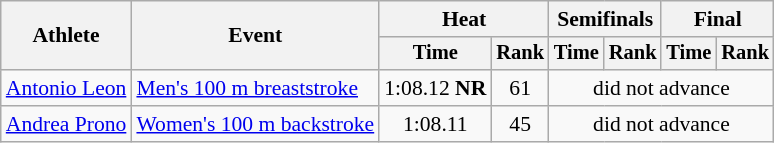<table class=wikitable style="font-size:90%">
<tr>
<th rowspan="2">Athlete</th>
<th rowspan="2">Event</th>
<th colspan="2">Heat</th>
<th colspan="2">Semifinals</th>
<th colspan="2">Final</th>
</tr>
<tr style="font-size:95%">
<th>Time</th>
<th>Rank</th>
<th>Time</th>
<th>Rank</th>
<th>Time</th>
<th>Rank</th>
</tr>
<tr align=center>
<td align=left><a href='#'>Antonio Leon</a></td>
<td align=left><a href='#'>Men's 100 m breaststroke</a></td>
<td>1:08.12 <strong>NR</strong></td>
<td>61</td>
<td colspan=4>did not advance</td>
</tr>
<tr align=center>
<td align=left><a href='#'>Andrea Prono</a></td>
<td align=left><a href='#'>Women's 100 m backstroke</a></td>
<td>1:08.11</td>
<td>45</td>
<td colspan=4>did not advance</td>
</tr>
</table>
